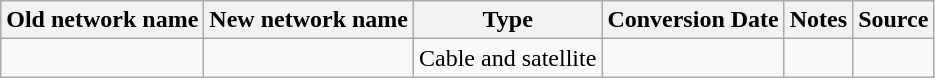<table class="wikitable">
<tr>
<th>Old network name</th>
<th>New network name</th>
<th>Type</th>
<th>Conversion Date</th>
<th>Notes</th>
<th>Source</th>
</tr>
<tr>
<td></td>
<td></td>
<td>Cable and satellite</td>
<td></td>
<td></td>
<td></td>
</tr>
</table>
